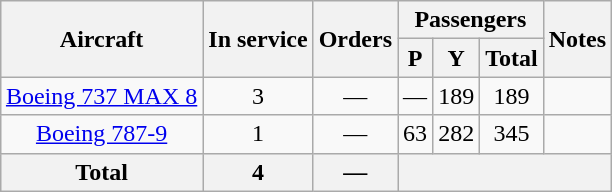<table class="wikitable" style="margin:0.5em auto; text-align:center">
<tr>
<th rowspan=2>Aircraft</th>
<th rowspan=2>In service</th>
<th rowspan=2>Orders</th>
<th colspan=3>Passengers</th>
<th rowspan=2>Notes</th>
</tr>
<tr>
<th><abbr>P</abbr></th>
<th><abbr>Y</abbr></th>
<th>Total</th>
</tr>
<tr>
<td><a href='#'>Boeing 737 MAX 8</a></td>
<td>3</td>
<td>—</td>
<td>—</td>
<td>189</td>
<td>189</td>
<td></td>
</tr>
<tr>
<td><a href='#'>Boeing 787-9</a></td>
<td>1</td>
<td>—</td>
<td>63</td>
<td>282</td>
<td>345</td>
<td></td>
</tr>
<tr>
<th>Total</th>
<th>4</th>
<th>—</th>
<th colspan=4></th>
</tr>
</table>
